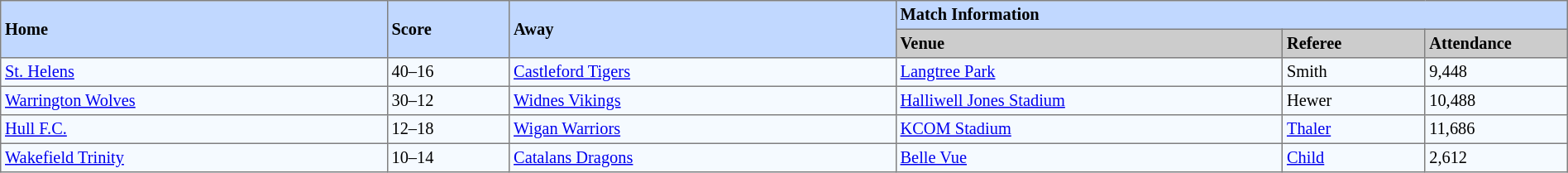<table border=1 style="border-collapse:collapse; font-size:85%; text-align:left;" cellpadding=3 cellspacing=0 width=100%>
<tr bgcolor=#C1D8FF>
<th rowspan=2 width=19%>Home</th>
<th rowspan=2 width=6%>Score</th>
<th rowspan=2 width=19%>Away</th>
<th colspan=6>Match Information</th>
</tr>
<tr bgcolor=#CCCCCC>
<th width=19%>Venue</th>
<th width=7%>Referee</th>
<th width=7%>Attendance</th>
</tr>
<tr bgcolor=#F5FAFF>
<td align=left> <a href='#'>St. Helens</a></td>
<td>40–16</td>
<td align=left><a href='#'>Castleford Tigers</a></td>
<td><a href='#'>Langtree Park</a></td>
<td>Smith</td>
<td>9,448</td>
</tr>
<tr bgcolor=#F5FAFF>
<td align=left><a href='#'>Warrington Wolves</a></td>
<td>30–12</td>
<td align=left> <a href='#'>Widnes Vikings</a></td>
<td><a href='#'>Halliwell Jones Stadium</a></td>
<td>Hewer</td>
<td>10,488</td>
</tr>
<tr bgcolor=#F5FAFF>
<td align=left> <a href='#'>Hull F.C.</a></td>
<td>12–18</td>
<td align=left> <a href='#'>Wigan Warriors</a></td>
<td><a href='#'>KCOM Stadium</a></td>
<td><a href='#'>Thaler</a></td>
<td>11,686</td>
</tr>
<tr bgcolor=#F5FAFF>
<td align=left><a href='#'>Wakefield Trinity</a></td>
<td>10–14</td>
<td align=left><a href='#'>Catalans Dragons</a></td>
<td><a href='#'>Belle Vue</a></td>
<td><a href='#'>Child</a></td>
<td>2,612</td>
</tr>
</table>
